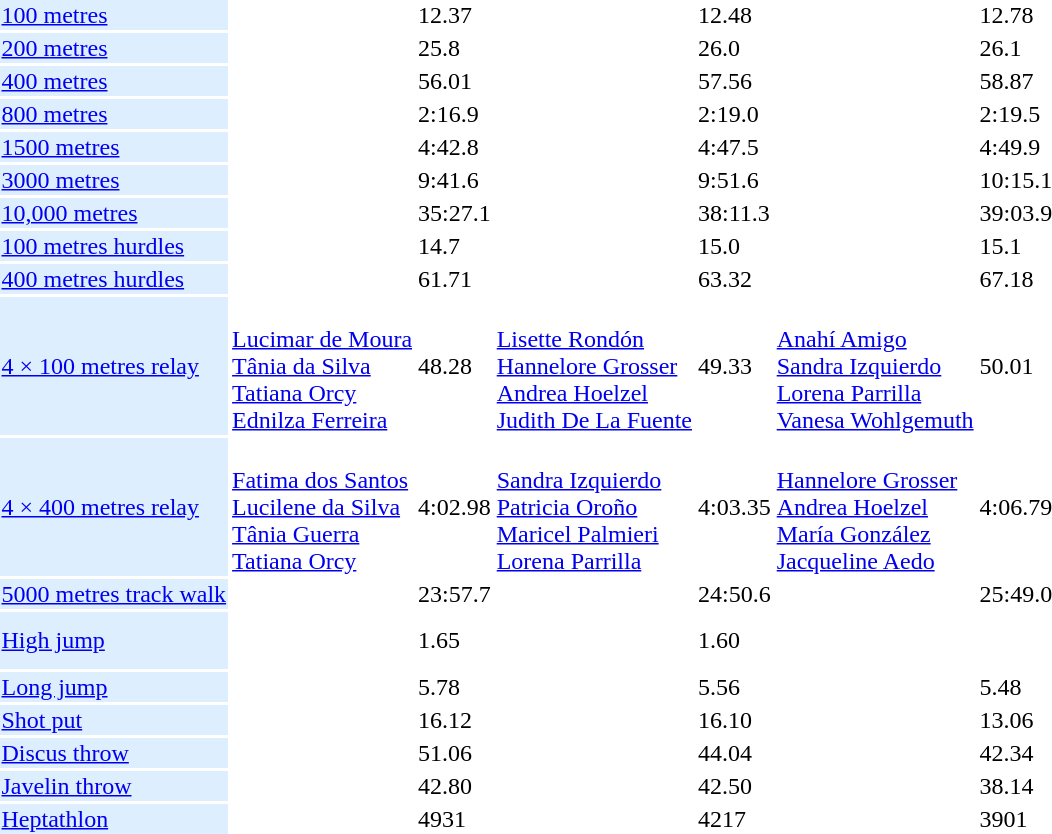<table>
<tr>
<td bgcolor = DDEEFF><a href='#'>100 metres</a></td>
<td></td>
<td>12.37</td>
<td></td>
<td>12.48</td>
<td></td>
<td>12.78</td>
</tr>
<tr>
<td bgcolor = DDEEFF><a href='#'>200 metres</a></td>
<td></td>
<td>25.8</td>
<td></td>
<td>26.0</td>
<td></td>
<td>26.1</td>
</tr>
<tr>
<td bgcolor = DDEEFF><a href='#'>400 metres</a></td>
<td></td>
<td>56.01</td>
<td></td>
<td>57.56</td>
<td></td>
<td>58.87</td>
</tr>
<tr>
<td bgcolor = DDEEFF><a href='#'>800 metres</a></td>
<td></td>
<td>2:16.9</td>
<td></td>
<td>2:19.0</td>
<td></td>
<td>2:19.5</td>
</tr>
<tr>
<td bgcolor = DDEEFF><a href='#'>1500 metres</a></td>
<td></td>
<td>4:42.8</td>
<td></td>
<td>4:47.5</td>
<td></td>
<td>4:49.9</td>
</tr>
<tr>
<td bgcolor = DDEEFF><a href='#'>3000 metres</a></td>
<td></td>
<td>9:41.6</td>
<td></td>
<td>9:51.6</td>
<td></td>
<td>10:15.1</td>
</tr>
<tr>
<td bgcolor = DDEEFF><a href='#'>10,000 metres</a></td>
<td></td>
<td>35:27.1</td>
<td></td>
<td>38:11.3</td>
<td></td>
<td>39:03.9</td>
</tr>
<tr>
<td bgcolor = DDEEFF><a href='#'>100 metres hurdles</a></td>
<td></td>
<td>14.7</td>
<td></td>
<td>15.0</td>
<td></td>
<td>15.1</td>
</tr>
<tr>
<td bgcolor = DDEEFF><a href='#'>400 metres hurdles</a></td>
<td></td>
<td>61.71</td>
<td></td>
<td>63.32</td>
<td></td>
<td>67.18</td>
</tr>
<tr>
<td bgcolor = DDEEFF><a href='#'>4 × 100 metres relay</a></td>
<td><br><a href='#'>Lucimar de Moura</a><br><a href='#'>Tânia da Silva</a><br><a href='#'>Tatiana Orcy</a><br><a href='#'>Ednilza Ferreira</a></td>
<td>48.28</td>
<td><br><a href='#'>Lisette Rondón</a><br><a href='#'>Hannelore Grosser</a><br><a href='#'>Andrea Hoelzel</a><br><a href='#'>Judith De La Fuente</a></td>
<td>49.33</td>
<td><br><a href='#'>Anahí Amigo</a><br><a href='#'>Sandra Izquierdo</a><br><a href='#'>Lorena Parrilla</a><br><a href='#'>Vanesa Wohlgemuth</a></td>
<td>50.01</td>
</tr>
<tr>
<td bgcolor = DDEEFF><a href='#'>4 × 400 metres relay</a></td>
<td><br><a href='#'>Fatima dos Santos</a><br><a href='#'>Lucilene da Silva</a><br><a href='#'>Tânia Guerra</a><br><a href='#'>Tatiana Orcy</a></td>
<td>4:02.98</td>
<td><br><a href='#'>Sandra Izquierdo</a><br><a href='#'>Patricia Oroño</a><br><a href='#'>Maricel Palmieri</a><br><a href='#'>Lorena Parrilla</a></td>
<td>4:03.35</td>
<td><br><a href='#'>Hannelore Grosser</a><br><a href='#'>Andrea Hoelzel</a><br><a href='#'>María González</a><br><a href='#'>Jacqueline Aedo</a></td>
<td>4:06.79</td>
</tr>
<tr>
<td bgcolor = DDEEFF><a href='#'>5000 metres track walk</a></td>
<td></td>
<td>23:57.7</td>
<td></td>
<td>24:50.6</td>
<td></td>
<td>25:49.0</td>
</tr>
<tr>
<td bgcolor = DDEEFF><a href='#'>High jump</a></td>
<td></td>
<td>1.65</td>
<td> <br>  <br> </td>
<td>1.60</td>
<td></td>
<td></td>
</tr>
<tr>
<td bgcolor = DDEEFF><a href='#'>Long jump</a></td>
<td></td>
<td>5.78</td>
<td></td>
<td>5.56</td>
<td></td>
<td>5.48</td>
</tr>
<tr>
<td bgcolor = DDEEFF><a href='#'>Shot put</a></td>
<td></td>
<td>16.12</td>
<td></td>
<td>16.10</td>
<td></td>
<td>13.06</td>
</tr>
<tr>
<td bgcolor = DDEEFF><a href='#'>Discus throw</a></td>
<td></td>
<td>51.06</td>
<td></td>
<td>44.04</td>
<td></td>
<td>42.34</td>
</tr>
<tr>
<td bgcolor = DDEEFF><a href='#'>Javelin throw</a></td>
<td></td>
<td>42.80</td>
<td></td>
<td>42.50</td>
<td></td>
<td>38.14</td>
</tr>
<tr>
<td bgcolor = DDEEFF><a href='#'>Heptathlon</a></td>
<td></td>
<td>4931</td>
<td></td>
<td>4217</td>
<td></td>
<td>3901</td>
</tr>
</table>
